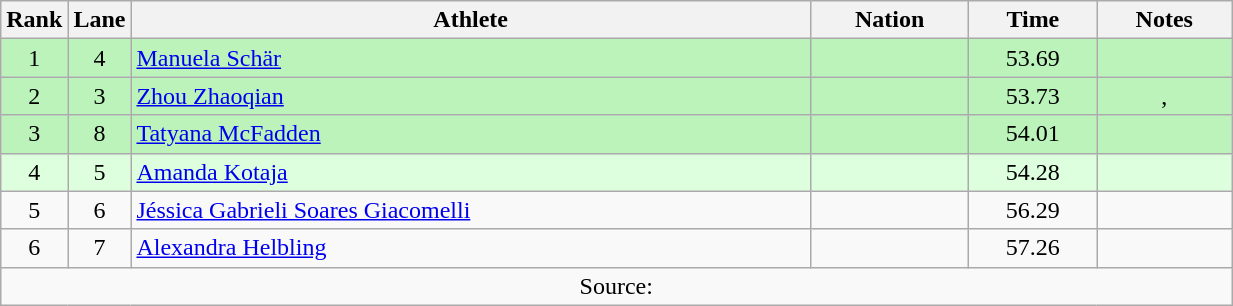<table class="wikitable sortable" style="text-align:center;width: 65%;">
<tr>
<th scope="col" style="width: 10px;">Rank</th>
<th scope="col" style="width: 10px;">Lane</th>
<th scope="col">Athlete</th>
<th scope="col">Nation</th>
<th scope="col">Time</th>
<th scope="col">Notes</th>
</tr>
<tr bgcolor=bbf3bb>
<td>1</td>
<td>4</td>
<td align=left><a href='#'>Manuela Schär</a></td>
<td align=left></td>
<td>53.69</td>
<td></td>
</tr>
<tr bgcolor=bbf3bb>
<td>2</td>
<td>3</td>
<td align=left><a href='#'>Zhou Zhaoqian</a></td>
<td align=left></td>
<td>53.73</td>
<td>, </td>
</tr>
<tr bgcolor=bbf3bb>
<td>3</td>
<td>8</td>
<td align=left><a href='#'>Tatyana McFadden</a></td>
<td align=left></td>
<td>54.01</td>
<td></td>
</tr>
<tr bgcolor=ddffdd>
<td>4</td>
<td>5</td>
<td align=left><a href='#'>Amanda Kotaja</a></td>
<td align=left></td>
<td>54.28</td>
<td></td>
</tr>
<tr>
<td>5</td>
<td>6</td>
<td align=left><a href='#'>Jéssica Gabrieli Soares Giacomelli</a></td>
<td align=left></td>
<td>56.29</td>
<td></td>
</tr>
<tr>
<td>6</td>
<td>7</td>
<td align=left><a href='#'>Alexandra Helbling</a></td>
<td align=left></td>
<td>57.26</td>
<td></td>
</tr>
<tr class="sortbottom">
<td colspan="6">Source:</td>
</tr>
</table>
